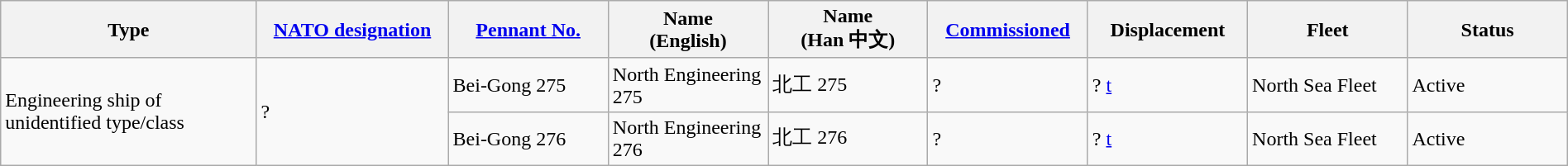<table class="wikitable sortable"  style="margin:auto; width:100%;">
<tr>
<th style="text-align:center; width:16%;">Type</th>
<th style="text-align:center; width:12%;"><a href='#'>NATO designation</a></th>
<th style="text-align:center; width:10%;"><a href='#'>Pennant No.</a></th>
<th style="text-align:center; width:10%;">Name<br>(English)</th>
<th style="text-align:center; width:10%;">Name<br>(Han 中文)</th>
<th style="text-align:center; width:10%;"><a href='#'>Commissioned</a></th>
<th style="text-align:center; width:10%;">Displacement</th>
<th style="text-align:center; width:10%;">Fleet</th>
<th style="text-align:center; width:10%;">Status</th>
</tr>
<tr>
<td rowspan="2">Engineering ship of unidentified type/class</td>
<td rowspan="2">?</td>
<td>Bei-Gong 275</td>
<td>North Engineering 275</td>
<td>北工 275</td>
<td>?</td>
<td>? <a href='#'>t</a></td>
<td>North Sea Fleet</td>
<td><span>Active</span></td>
</tr>
<tr>
<td>Bei-Gong 276</td>
<td>North Engineering 276</td>
<td>北工 276</td>
<td>?</td>
<td>? <a href='#'>t</a></td>
<td>North Sea Fleet</td>
<td><span>Active</span></td>
</tr>
</table>
